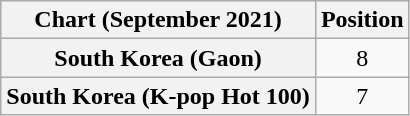<table class="wikitable plainrowheaders" style="text-align:center">
<tr>
<th scope="col">Chart (September 2021)</th>
<th scope="col">Position</th>
</tr>
<tr>
<th scope="row">South Korea (Gaon)</th>
<td>8</td>
</tr>
<tr>
<th scope="row">South Korea (K-pop Hot 100)</th>
<td>7</td>
</tr>
</table>
